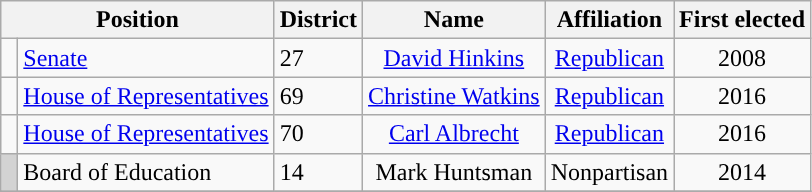<table class="wikitable">
<tr>
<th colspan="2" style="text-align:center; vertical-align:bottom;">Position</th>
<th>District</th>
<th style="text-align:center;">Name</th>
<th valign="bottom">Affiliation</th>
<th style="vertical-align:bottom; text-align:center;">First elected</th>
</tr>
<tr>
<td style="background-color:"> </td>
<td><a href='#'>Senate</a></td>
<td>27</td>
<td style="text-align:center;"><a href='#'>David Hinkins</a></td>
<td style="text-align:center;"><a href='#'>Republican</a></td>
<td style="text-align:center;">2008</td>
</tr>
<tr>
<td style="background-color:"> </td>
<td><a href='#'>House of Representatives</a></td>
<td>69</td>
<td style="text-align:center;"><a href='#'>Christine Watkins</a></td>
<td style="text-align:center;"><a href='#'>Republican</a></td>
<td style="text-align:center;">2016</td>
</tr>
<tr>
<td style="background-color:"> </td>
<td><a href='#'>House of Representatives</a></td>
<td>70</td>
<td style="text-align:center;"><a href='#'>Carl Albrecht</a></td>
<td style="text-align:center;"><a href='#'>Republican</a></td>
<td style="text-align:center;">2016</td>
</tr>
<tr>
<td style="background-color:lightgrey"> </td>
<td>Board of Education</td>
<td>14</td>
<td style="text-align:center;">Mark Huntsman</td>
<td style="text-align:center;">Nonpartisan</td>
<td style="text-align:center;">2014</td>
</tr>
<tr>
</tr>
</table>
